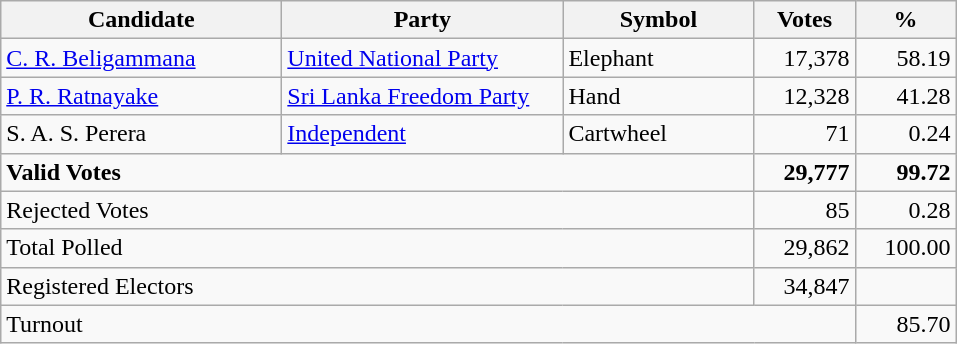<table class="wikitable" border="1" style="text-align:right;">
<tr>
<th align=left width="180">Candidate</th>
<th align=left width="180">Party</th>
<th align=left width="120">Symbol</th>
<th align=left width="60">Votes</th>
<th align=left width="60">%</th>
</tr>
<tr>
<td align=left><a href='#'>C. R. Beligammana</a></td>
<td align=left><a href='#'>United National Party</a></td>
<td align=left>Elephant</td>
<td>17,378</td>
<td>58.19</td>
</tr>
<tr>
<td align=left><a href='#'>P. R. Ratnayake</a></td>
<td align=left><a href='#'>Sri Lanka Freedom Party</a></td>
<td align=left>Hand</td>
<td>12,328</td>
<td>41.28</td>
</tr>
<tr>
<td align=left>S. A. S. Perera</td>
<td align=left><a href='#'>Independent</a></td>
<td align=left>Cartwheel</td>
<td>71</td>
<td>0.24</td>
</tr>
<tr>
<td align=left colspan=3><strong>Valid Votes</strong></td>
<td><strong>29,777</strong></td>
<td><strong>99.72</strong></td>
</tr>
<tr>
<td align=left colspan=3>Rejected Votes</td>
<td>85</td>
<td>0.28</td>
</tr>
<tr>
<td align=left colspan=3>Total Polled</td>
<td>29,862</td>
<td>100.00</td>
</tr>
<tr>
<td align=left colspan=3>Registered Electors</td>
<td>34,847</td>
<td></td>
</tr>
<tr>
<td align=left colspan=4>Turnout</td>
<td>85.70</td>
</tr>
</table>
